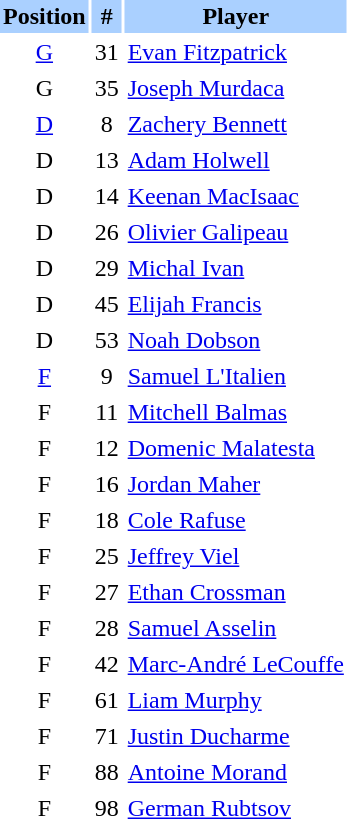<table border="0" cellspacing="2" cellpadding="2">
<tr bgcolor=AAD0FF>
<th>Position</th>
<th>#</th>
<th>Player</th>
</tr>
<tr>
<td style="text-align:center;"><a href='#'>G</a></td>
<td style="text-align:center;">31</td>
<td><a href='#'>Evan Fitzpatrick</a></td>
</tr>
<tr>
<td style="text-align:center;">G</td>
<td style="text-align:center;">35</td>
<td><a href='#'>Joseph Murdaca</a></td>
</tr>
<tr>
<td style="text-align:center;"><a href='#'>D</a></td>
<td style="text-align:center;">8</td>
<td><a href='#'>Zachery Bennett</a></td>
</tr>
<tr>
<td style="text-align:center;">D</td>
<td style="text-align:center;">13</td>
<td><a href='#'>Adam Holwell</a></td>
</tr>
<tr>
<td style="text-align:center;">D</td>
<td style="text-align:center;">14</td>
<td><a href='#'>Keenan MacIsaac</a></td>
</tr>
<tr>
<td style="text-align:center;">D</td>
<td style="text-align:center;">26</td>
<td><a href='#'>Olivier Galipeau</a></td>
</tr>
<tr>
<td style="text-align:center;">D</td>
<td style="text-align:center;">29</td>
<td><a href='#'>Michal Ivan</a></td>
</tr>
<tr>
<td style="text-align:center;">D</td>
<td style="text-align:center;">45</td>
<td><a href='#'>Elijah Francis</a></td>
</tr>
<tr>
<td style="text-align:center;">D</td>
<td style="text-align:center;">53</td>
<td><a href='#'>Noah Dobson</a></td>
</tr>
<tr>
<td style="text-align:center;"><a href='#'>F</a></td>
<td style="text-align:center;">9</td>
<td><a href='#'>Samuel L'Italien</a></td>
</tr>
<tr>
<td style="text-align:center;">F</td>
<td style="text-align:center;">11</td>
<td><a href='#'>Mitchell Balmas</a></td>
</tr>
<tr>
<td style="text-align:center;">F</td>
<td style="text-align:center;">12</td>
<td><a href='#'>Domenic Malatesta</a></td>
</tr>
<tr>
<td style="text-align:center;">F</td>
<td style="text-align:center;">16</td>
<td><a href='#'>Jordan Maher</a></td>
</tr>
<tr>
<td style="text-align:center;">F</td>
<td style="text-align:center;">18</td>
<td><a href='#'>Cole Rafuse</a></td>
</tr>
<tr>
<td style="text-align:center;">F</td>
<td style="text-align:center;">25</td>
<td><a href='#'>Jeffrey Viel</a></td>
</tr>
<tr>
<td style="text-align:center;">F</td>
<td style="text-align:center;">27</td>
<td><a href='#'>Ethan Crossman</a></td>
</tr>
<tr>
<td style="text-align:center;">F</td>
<td style="text-align:center;">28</td>
<td><a href='#'>Samuel Asselin</a></td>
</tr>
<tr>
<td style="text-align:center;">F</td>
<td style="text-align:center;">42</td>
<td><a href='#'>Marc-André LeCouffe</a></td>
</tr>
<tr>
<td style="text-align:center;">F</td>
<td style="text-align:center;">61</td>
<td><a href='#'>Liam Murphy</a></td>
</tr>
<tr>
<td style="text-align:center;">F</td>
<td style="text-align:center;">71</td>
<td><a href='#'>Justin Ducharme</a></td>
</tr>
<tr>
<td style="text-align:center;">F</td>
<td style="text-align:center;">88</td>
<td><a href='#'>Antoine Morand</a></td>
</tr>
<tr>
<td style="text-align:center;">F</td>
<td style="text-align:center;">98</td>
<td><a href='#'>German Rubtsov</a></td>
</tr>
</table>
